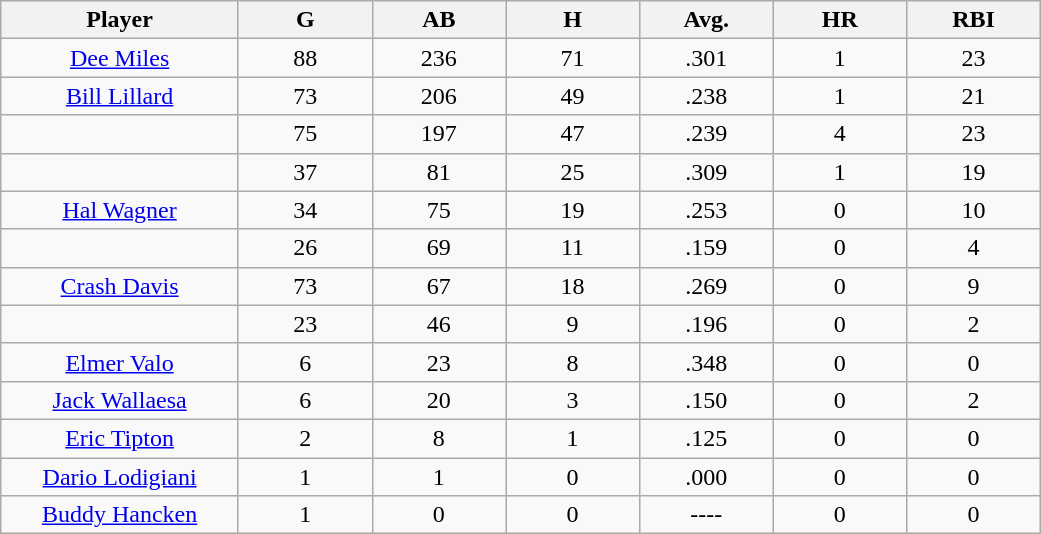<table class="wikitable sortable">
<tr>
<th bgcolor="#DDDDFF" width="16%">Player</th>
<th bgcolor="#DDDDFF" width="9%">G</th>
<th bgcolor="#DDDDFF" width="9%">AB</th>
<th bgcolor="#DDDDFF" width="9%">H</th>
<th bgcolor="#DDDDFF" width="9%">Avg.</th>
<th bgcolor="#DDDDFF" width="9%">HR</th>
<th bgcolor="#DDDDFF" width="9%">RBI</th>
</tr>
<tr align="center">
<td><a href='#'>Dee Miles</a></td>
<td>88</td>
<td>236</td>
<td>71</td>
<td>.301</td>
<td>1</td>
<td>23</td>
</tr>
<tr align=center>
<td><a href='#'>Bill Lillard</a></td>
<td>73</td>
<td>206</td>
<td>49</td>
<td>.238</td>
<td>1</td>
<td>21</td>
</tr>
<tr align=center>
<td></td>
<td>75</td>
<td>197</td>
<td>47</td>
<td>.239</td>
<td>4</td>
<td>23</td>
</tr>
<tr align="center">
<td></td>
<td>37</td>
<td>81</td>
<td>25</td>
<td>.309</td>
<td>1</td>
<td>19</td>
</tr>
<tr align="center">
<td><a href='#'>Hal Wagner</a></td>
<td>34</td>
<td>75</td>
<td>19</td>
<td>.253</td>
<td>0</td>
<td>10</td>
</tr>
<tr align=center>
<td></td>
<td>26</td>
<td>69</td>
<td>11</td>
<td>.159</td>
<td>0</td>
<td>4</td>
</tr>
<tr align="center">
<td><a href='#'>Crash Davis</a></td>
<td>73</td>
<td>67</td>
<td>18</td>
<td>.269</td>
<td>0</td>
<td>9</td>
</tr>
<tr align=center>
<td></td>
<td>23</td>
<td>46</td>
<td>9</td>
<td>.196</td>
<td>0</td>
<td>2</td>
</tr>
<tr align="center">
<td><a href='#'>Elmer Valo</a></td>
<td>6</td>
<td>23</td>
<td>8</td>
<td>.348</td>
<td>0</td>
<td>0</td>
</tr>
<tr align=center>
<td><a href='#'>Jack Wallaesa</a></td>
<td>6</td>
<td>20</td>
<td>3</td>
<td>.150</td>
<td>0</td>
<td>2</td>
</tr>
<tr align=center>
<td><a href='#'>Eric Tipton</a></td>
<td>2</td>
<td>8</td>
<td>1</td>
<td>.125</td>
<td>0</td>
<td>0</td>
</tr>
<tr align=center>
<td><a href='#'>Dario Lodigiani</a></td>
<td>1</td>
<td>1</td>
<td>0</td>
<td>.000</td>
<td>0</td>
<td>0</td>
</tr>
<tr align=center>
<td><a href='#'>Buddy Hancken</a></td>
<td>1</td>
<td>0</td>
<td>0</td>
<td>----</td>
<td>0</td>
<td>0</td>
</tr>
</table>
